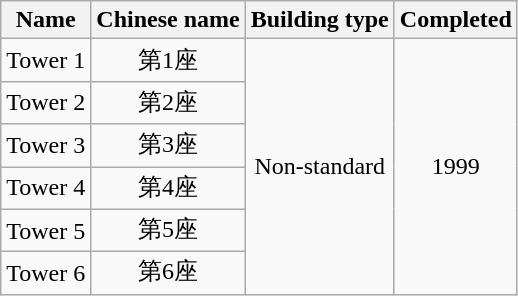<table class="wikitable" style="text-align: center">
<tr>
<th>Name</th>
<th>Chinese name</th>
<th>Building type</th>
<th>Completed</th>
</tr>
<tr>
<td>Tower 1</td>
<td>第1座</td>
<td rowspan="6">Non-standard</td>
<td rowspan="6">1999</td>
</tr>
<tr>
<td>Tower 2</td>
<td>第2座</td>
</tr>
<tr>
<td>Tower 3</td>
<td>第3座</td>
</tr>
<tr>
<td>Tower 4</td>
<td>第4座</td>
</tr>
<tr>
<td>Tower 5</td>
<td>第5座</td>
</tr>
<tr>
<td>Tower 6</td>
<td>第6座</td>
</tr>
</table>
